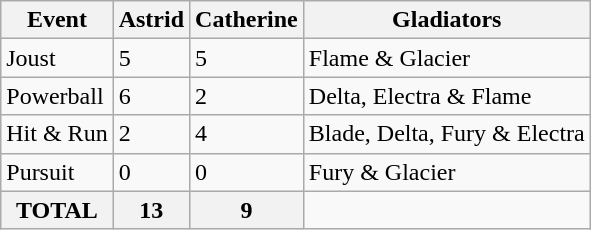<table class="wikitable">
<tr>
<th>Event</th>
<th>Astrid</th>
<th>Catherine</th>
<th>Gladiators</th>
</tr>
<tr>
<td>Joust</td>
<td>5</td>
<td>5</td>
<td>Flame & Glacier</td>
</tr>
<tr>
<td>Powerball</td>
<td>6</td>
<td>2</td>
<td>Delta, Electra & Flame</td>
</tr>
<tr>
<td>Hit & Run</td>
<td>2</td>
<td>4</td>
<td>Blade, Delta, Fury & Electra</td>
</tr>
<tr>
<td>Pursuit</td>
<td>0</td>
<td>0</td>
<td>Fury & Glacier</td>
</tr>
<tr>
<th>TOTAL</th>
<th>13</th>
<th>9</th>
</tr>
</table>
